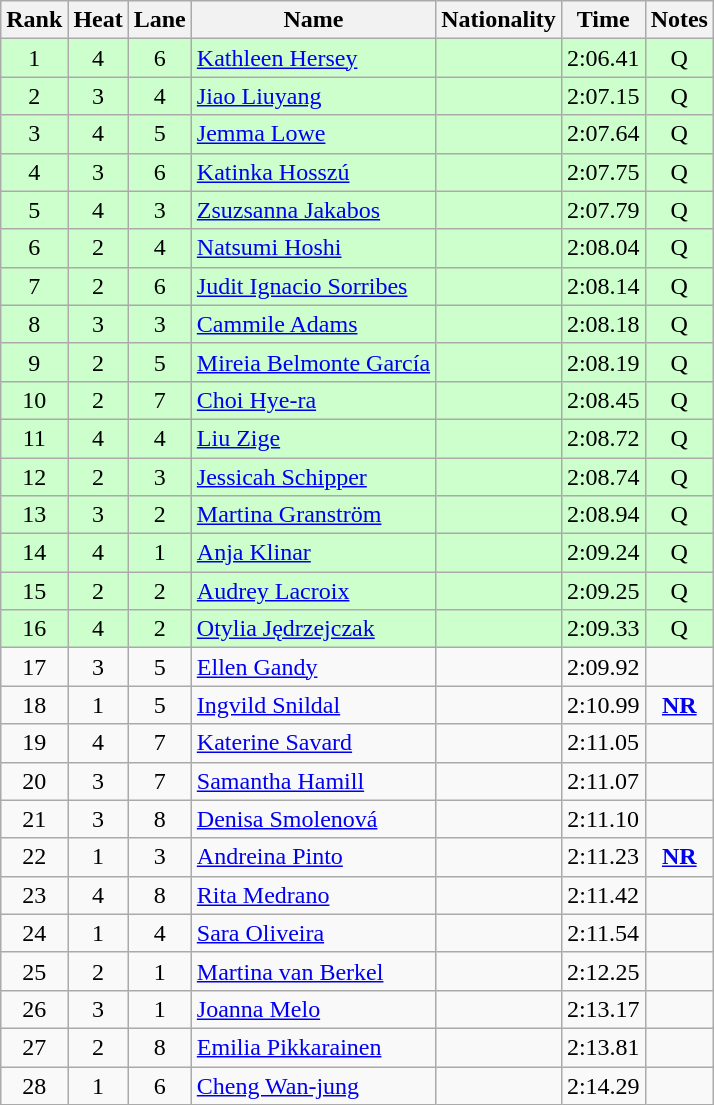<table class="wikitable sortable" style="text-align:center">
<tr>
<th>Rank</th>
<th>Heat</th>
<th>Lane</th>
<th>Name</th>
<th>Nationality</th>
<th>Time</th>
<th>Notes</th>
</tr>
<tr bgcolor=ccffcc>
<td>1</td>
<td>4</td>
<td>6</td>
<td align=left><a href='#'>Kathleen Hersey</a></td>
<td align=left></td>
<td>2:06.41</td>
<td>Q</td>
</tr>
<tr bgcolor=ccffcc>
<td>2</td>
<td>3</td>
<td>4</td>
<td align=left><a href='#'>Jiao Liuyang</a></td>
<td align=left></td>
<td>2:07.15</td>
<td>Q</td>
</tr>
<tr bgcolor=ccffcc>
<td>3</td>
<td>4</td>
<td>5</td>
<td align=left><a href='#'>Jemma Lowe</a></td>
<td align=left></td>
<td>2:07.64</td>
<td>Q</td>
</tr>
<tr bgcolor=ccffcc>
<td>4</td>
<td>3</td>
<td>6</td>
<td align=left><a href='#'>Katinka Hosszú</a></td>
<td align=left></td>
<td>2:07.75</td>
<td>Q</td>
</tr>
<tr bgcolor=ccffcc>
<td>5</td>
<td>4</td>
<td>3</td>
<td align=left><a href='#'>Zsuzsanna Jakabos</a></td>
<td align=left></td>
<td>2:07.79</td>
<td>Q</td>
</tr>
<tr bgcolor=ccffcc>
<td>6</td>
<td>2</td>
<td>4</td>
<td align=left><a href='#'>Natsumi Hoshi</a></td>
<td align=left></td>
<td>2:08.04</td>
<td>Q</td>
</tr>
<tr bgcolor=ccffcc>
<td>7</td>
<td>2</td>
<td>6</td>
<td align=left><a href='#'>Judit Ignacio Sorribes</a></td>
<td align=left></td>
<td>2:08.14</td>
<td>Q</td>
</tr>
<tr bgcolor=ccffcc>
<td>8</td>
<td>3</td>
<td>3</td>
<td align=left><a href='#'>Cammile Adams</a></td>
<td align=left></td>
<td>2:08.18</td>
<td>Q</td>
</tr>
<tr bgcolor=ccffcc>
<td>9</td>
<td>2</td>
<td>5</td>
<td align=left><a href='#'>Mireia Belmonte García</a></td>
<td align=left></td>
<td>2:08.19</td>
<td>Q</td>
</tr>
<tr bgcolor=ccffcc>
<td>10</td>
<td>2</td>
<td>7</td>
<td align=left><a href='#'>Choi Hye-ra</a></td>
<td align=left></td>
<td>2:08.45</td>
<td>Q</td>
</tr>
<tr bgcolor=ccffcc>
<td>11</td>
<td>4</td>
<td>4</td>
<td align=left><a href='#'>Liu Zige</a></td>
<td align=left></td>
<td>2:08.72</td>
<td>Q</td>
</tr>
<tr bgcolor=ccffcc>
<td>12</td>
<td>2</td>
<td>3</td>
<td align=left><a href='#'>Jessicah Schipper</a></td>
<td align=left></td>
<td>2:08.74</td>
<td>Q</td>
</tr>
<tr bgcolor=ccffcc>
<td>13</td>
<td>3</td>
<td>2</td>
<td align=left><a href='#'>Martina Granström</a></td>
<td align=left></td>
<td>2:08.94</td>
<td>Q</td>
</tr>
<tr bgcolor=ccffcc>
<td>14</td>
<td>4</td>
<td>1</td>
<td align=left><a href='#'>Anja Klinar</a></td>
<td align=left></td>
<td>2:09.24</td>
<td>Q</td>
</tr>
<tr bgcolor=ccffcc>
<td>15</td>
<td>2</td>
<td>2</td>
<td align=left><a href='#'>Audrey Lacroix</a></td>
<td align=left></td>
<td>2:09.25</td>
<td>Q</td>
</tr>
<tr bgcolor=ccffcc>
<td>16</td>
<td>4</td>
<td>2</td>
<td align=left><a href='#'>Otylia Jędrzejczak</a></td>
<td align=left></td>
<td>2:09.33</td>
<td>Q</td>
</tr>
<tr>
<td>17</td>
<td>3</td>
<td>5</td>
<td align=left><a href='#'>Ellen Gandy</a></td>
<td align=left></td>
<td>2:09.92</td>
<td></td>
</tr>
<tr>
<td>18</td>
<td>1</td>
<td>5</td>
<td align=left><a href='#'>Ingvild Snildal</a></td>
<td align=left></td>
<td>2:10.99</td>
<td><strong><a href='#'>NR</a></strong></td>
</tr>
<tr>
<td>19</td>
<td>4</td>
<td>7</td>
<td align=left><a href='#'>Katerine Savard</a></td>
<td align=left></td>
<td>2:11.05</td>
<td></td>
</tr>
<tr>
<td>20</td>
<td>3</td>
<td>7</td>
<td align=left><a href='#'>Samantha Hamill</a></td>
<td align=left></td>
<td>2:11.07</td>
<td></td>
</tr>
<tr>
<td>21</td>
<td>3</td>
<td>8</td>
<td align=left><a href='#'>Denisa Smolenová</a></td>
<td align=left></td>
<td>2:11.10</td>
<td></td>
</tr>
<tr>
<td>22</td>
<td>1</td>
<td>3</td>
<td align=left><a href='#'>Andreina Pinto</a></td>
<td align=left></td>
<td>2:11.23</td>
<td><strong><a href='#'>NR</a></strong></td>
</tr>
<tr>
<td>23</td>
<td>4</td>
<td>8</td>
<td align=left><a href='#'>Rita Medrano</a></td>
<td align=left></td>
<td>2:11.42</td>
<td></td>
</tr>
<tr>
<td>24</td>
<td>1</td>
<td>4</td>
<td align=left><a href='#'>Sara Oliveira</a></td>
<td align=left></td>
<td>2:11.54</td>
<td></td>
</tr>
<tr>
<td>25</td>
<td>2</td>
<td>1</td>
<td align=left><a href='#'>Martina van Berkel</a></td>
<td align=left></td>
<td>2:12.25</td>
<td></td>
</tr>
<tr>
<td>26</td>
<td>3</td>
<td>1</td>
<td align=left><a href='#'>Joanna Melo</a></td>
<td align=left></td>
<td>2:13.17</td>
<td></td>
</tr>
<tr>
<td>27</td>
<td>2</td>
<td>8</td>
<td align=left><a href='#'>Emilia Pikkarainen</a></td>
<td align=left></td>
<td>2:13.81</td>
<td></td>
</tr>
<tr>
<td>28</td>
<td>1</td>
<td>6</td>
<td align=left><a href='#'>Cheng Wan-jung</a></td>
<td align=left></td>
<td>2:14.29</td>
<td></td>
</tr>
</table>
